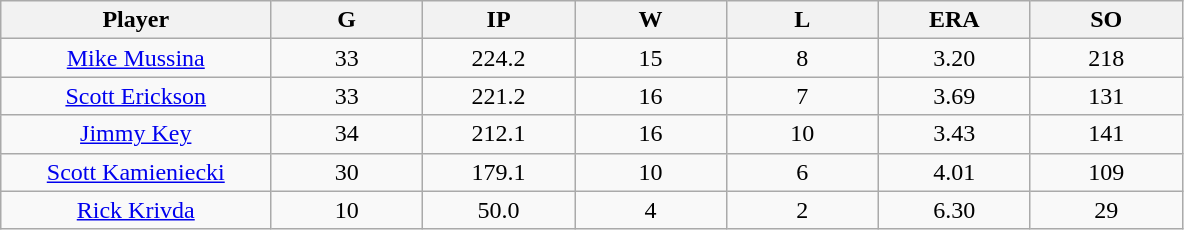<table class="wikitable sortable">
<tr>
<th bgcolor="#DDDDFF" width="16%">Player</th>
<th bgcolor="#DDDDFF" width="9%">G</th>
<th bgcolor="#DDDDFF" width="9%">IP</th>
<th bgcolor="#DDDDFF" width="9%">W</th>
<th bgcolor="#DDDDFF" width="9%">L</th>
<th bgcolor="#DDDDFF" width="9%">ERA</th>
<th bgcolor="#DDDDFF" width="9%">SO</th>
</tr>
<tr align="center">
<td><a href='#'>Mike Mussina</a></td>
<td>33</td>
<td>224.2</td>
<td>15</td>
<td>8</td>
<td>3.20</td>
<td>218</td>
</tr>
<tr align=center>
<td><a href='#'>Scott Erickson</a></td>
<td>33</td>
<td>221.2</td>
<td>16</td>
<td>7</td>
<td>3.69</td>
<td>131</td>
</tr>
<tr align=center>
<td><a href='#'>Jimmy Key</a></td>
<td>34</td>
<td>212.1</td>
<td>16</td>
<td>10</td>
<td>3.43</td>
<td>141</td>
</tr>
<tr align="center">
<td><a href='#'>Scott Kamieniecki</a></td>
<td>30</td>
<td>179.1</td>
<td>10</td>
<td>6</td>
<td>4.01</td>
<td>109</td>
</tr>
<tr align="center">
<td><a href='#'>Rick Krivda</a></td>
<td>10</td>
<td>50.0</td>
<td>4</td>
<td>2</td>
<td>6.30</td>
<td>29</td>
</tr>
</table>
